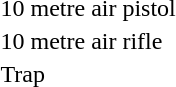<table>
<tr>
<td>10 metre air pistol</td>
<td></td>
<td></td>
<td></td>
</tr>
<tr>
<td>10 metre air rifle</td>
<td></td>
<td></td>
<td></td>
</tr>
<tr>
<td>Trap</td>
<td></td>
<td></td>
<td></td>
</tr>
</table>
